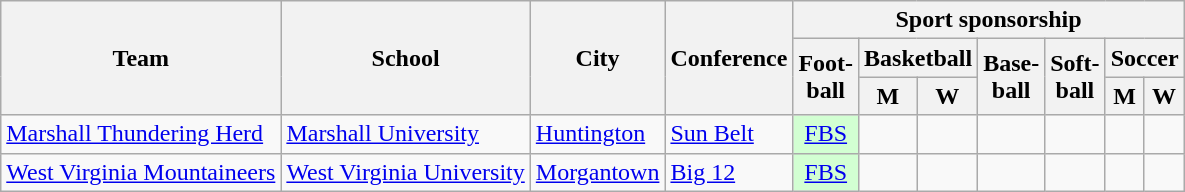<table class="sortable wikitable">
<tr>
<th rowspan=3>Team</th>
<th rowspan=3>School</th>
<th rowspan=3>City</th>
<th rowspan=3>Conference</th>
<th colspan=7>Sport sponsorship</th>
</tr>
<tr>
<th rowspan=2>Foot-<br>ball</th>
<th colspan=2>Basketball</th>
<th rowspan=2>Base-<br>ball</th>
<th rowspan=2>Soft-<br>ball</th>
<th colspan=2>Soccer</th>
</tr>
<tr>
<th>M</th>
<th>W</th>
<th>M</th>
<th>W</th>
</tr>
<tr>
<td><a href='#'>Marshall Thundering Herd</a></td>
<td><a href='#'>Marshall University</a></td>
<td><a href='#'>Huntington</a></td>
<td><a href='#'>Sun Belt</a></td>
<td style="background:#D2FFD2; text-align:center"><a href='#'>FBS</a></td>
<td></td>
<td></td>
<td></td>
<td></td>
<td></td>
<td></td>
</tr>
<tr>
<td><a href='#'>West Virginia Mountaineers</a></td>
<td><a href='#'>West Virginia University</a></td>
<td><a href='#'>Morgantown</a></td>
<td><a href='#'>Big 12</a></td>
<td style="background:#D2FFD2; text-align:center"><a href='#'>FBS</a></td>
<td></td>
<td></td>
<td></td>
<td></td>
<td> </td>
<td></td>
</tr>
</table>
